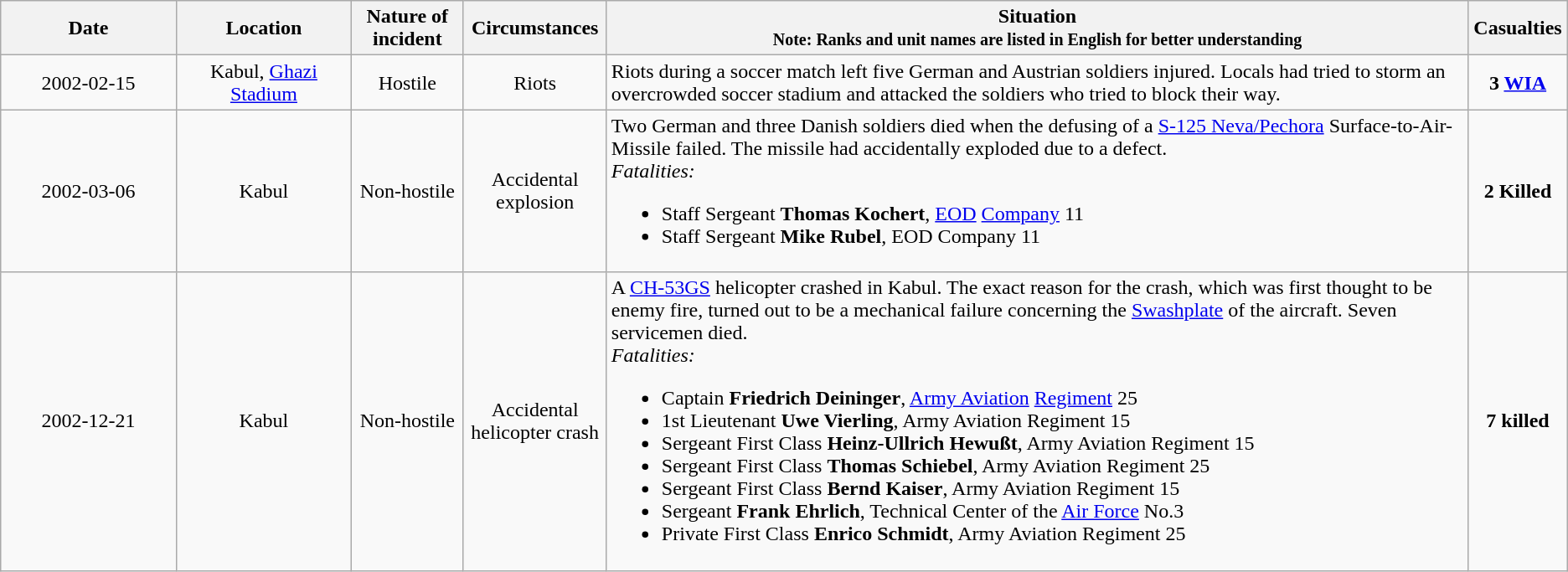<table class="wikitable">
<tr>
<th style="width: 11%">Date</th>
<th style="width: 11%">Location</th>
<th style="width: 7%">Nature of incident</th>
<th style="width: 9%">Circumstances</th>
<th style="width: 54%">Situation<br><small>Note: Ranks and unit names are listed in English for better understanding</small></th>
<th style="width: 6%">Casualties</th>
</tr>
<tr>
<td align="center">2002-02-15</td>
<td align="center">Kabul, <a href='#'>Ghazi Stadium</a></td>
<td align="center">Hostile</td>
<td align="center">Riots</td>
<td>Riots during a soccer match left five German and Austrian soldiers injured. Locals had tried to storm an overcrowded soccer stadium and attacked the soldiers who tried to block their way.</td>
<td align="center"><strong>3 <a href='#'>WIA</a></strong></td>
</tr>
<tr>
<td align="center">2002-03-06</td>
<td align="center">Kabul</td>
<td align="center">Non-hostile</td>
<td align="center">Accidental explosion</td>
<td>Two German and three Danish soldiers died when the defusing of a <a href='#'>S-125 Neva/Pechora</a> Surface-to-Air-Missile failed. The missile had accidentally exploded due to a defect.<br><em>Fatalities:</em><ul><li>Staff Sergeant <strong>Thomas Kochert</strong>, <a href='#'>EOD</a> <a href='#'>Company</a> 11</li><li>Staff Sergeant <strong>Mike Rubel</strong>, EOD Company 11</li></ul></td>
<td align="center"><strong>2 Killed</strong></td>
</tr>
<tr>
<td align="center">2002-12-21</td>
<td align="center">Kabul</td>
<td align="center">Non-hostile</td>
<td align="center">Accidental helicopter crash</td>
<td>A <a href='#'>CH-53GS</a> helicopter crashed in Kabul. The exact reason for the crash, which was first thought to be enemy fire, turned out to be a mechanical failure concerning the <a href='#'>Swashplate</a> of the aircraft. Seven servicemen died.<br><em>Fatalities:</em><ul><li>Captain <strong>Friedrich Deininger</strong>, <a href='#'>Army Aviation</a> <a href='#'>Regiment</a> 25</li><li>1st Lieutenant <strong>Uwe Vierling</strong>, Army Aviation Regiment 15</li><li>Sergeant First Class <strong>Heinz-Ullrich Hewußt</strong>, Army Aviation Regiment 15</li><li>Sergeant First Class <strong>Thomas Schiebel</strong>, Army Aviation Regiment 25</li><li>Sergeant First Class <strong>Bernd Kaiser</strong>, Army Aviation Regiment 15</li><li>Sergeant <strong>Frank Ehrlich</strong>, Technical Center of the <a href='#'>Air Force</a> No.3</li><li>Private First Class <strong>Enrico Schmidt</strong>, Army Aviation Regiment 25</li></ul></td>
<td align="center"><strong>7 killed</strong></td>
</tr>
</table>
